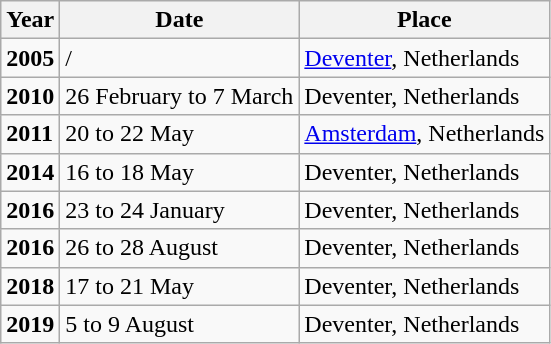<table class="wikitable">
<tr>
<th>Year</th>
<th>Date</th>
<th>Place</th>
</tr>
<tr>
<td><strong>2005</strong></td>
<td>/</td>
<td><a href='#'>Deventer</a>, Netherlands</td>
</tr>
<tr>
<td><strong>2010</strong></td>
<td>26 February to 7 March</td>
<td>Deventer, Netherlands</td>
</tr>
<tr>
<td><strong>2011</strong></td>
<td>20 to 22 May</td>
<td><a href='#'>Amsterdam</a>, Netherlands</td>
</tr>
<tr>
<td><strong>2014</strong></td>
<td>16 to 18 May</td>
<td>Deventer, Netherlands</td>
</tr>
<tr>
<td><strong>2016</strong></td>
<td>23 to 24 January</td>
<td>Deventer, Netherlands</td>
</tr>
<tr>
<td><strong>2016</strong></td>
<td>26 to 28 August</td>
<td>Deventer, Netherlands</td>
</tr>
<tr>
<td><strong>2018</strong></td>
<td>17 to 21 May</td>
<td>Deventer, Netherlands</td>
</tr>
<tr>
<td><strong>2019</strong></td>
<td>5 to 9 August</td>
<td>Deventer, Netherlands</td>
</tr>
</table>
